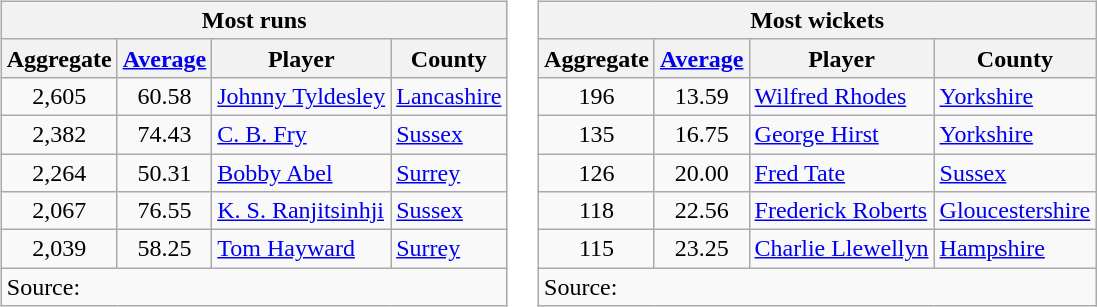<table>
<tr valign="top">
<td><br><table class="wikitable" style="text-align:left;">
<tr>
<th colspan=4>Most runs</th>
</tr>
<tr>
<th>Aggregate</th>
<th><a href='#'>Average</a></th>
<th>Player</th>
<th>County</th>
</tr>
<tr>
<td style="text-align:center;">2,605</td>
<td style="text-align:center;">60.58</td>
<td><a href='#'>Johnny Tyldesley</a></td>
<td><a href='#'>Lancashire</a></td>
</tr>
<tr>
<td style="text-align:center;">2,382</td>
<td style="text-align:center;">74.43</td>
<td><a href='#'>C. B. Fry</a></td>
<td><a href='#'>Sussex</a></td>
</tr>
<tr>
<td style="text-align:center;">2,264</td>
<td style="text-align:center;">50.31</td>
<td><a href='#'>Bobby Abel</a></td>
<td><a href='#'>Surrey</a></td>
</tr>
<tr>
<td style="text-align:center;">2,067</td>
<td style="text-align:center;">76.55</td>
<td><a href='#'>K. S. Ranjitsinhji</a></td>
<td><a href='#'>Sussex</a></td>
</tr>
<tr>
<td style="text-align:center;">2,039</td>
<td style="text-align:center;">58.25</td>
<td><a href='#'>Tom Hayward</a></td>
<td><a href='#'>Surrey</a></td>
</tr>
<tr>
<td colspan=4 align="left">Source:</td>
</tr>
</table>
</td>
<td><br><table class="wikitable" style="text-align:left;">
<tr>
<th colspan=4>Most wickets</th>
</tr>
<tr>
<th>Aggregate</th>
<th><a href='#'>Average</a></th>
<th>Player</th>
<th>County</th>
</tr>
<tr>
<td style="text-align:center;">196</td>
<td style="text-align:center;">13.59</td>
<td><a href='#'>Wilfred Rhodes</a></td>
<td><a href='#'>Yorkshire</a></td>
</tr>
<tr>
<td style="text-align:center;">135</td>
<td style="text-align:center;">16.75</td>
<td><a href='#'>George Hirst</a></td>
<td><a href='#'>Yorkshire</a></td>
</tr>
<tr>
<td style="text-align:center;">126</td>
<td style="text-align:center;">20.00</td>
<td><a href='#'>Fred Tate</a></td>
<td><a href='#'>Sussex</a></td>
</tr>
<tr>
<td style="text-align:center;">118</td>
<td style="text-align:center;">22.56</td>
<td><a href='#'>Frederick Roberts</a></td>
<td><a href='#'>Gloucestershire</a></td>
</tr>
<tr>
<td style="text-align:center;">115</td>
<td style="text-align:center;">23.25</td>
<td><a href='#'>Charlie Llewellyn</a></td>
<td><a href='#'>Hampshire</a></td>
</tr>
<tr>
<td colspan=4 align="left">Source:</td>
</tr>
</table>
</td>
</tr>
</table>
